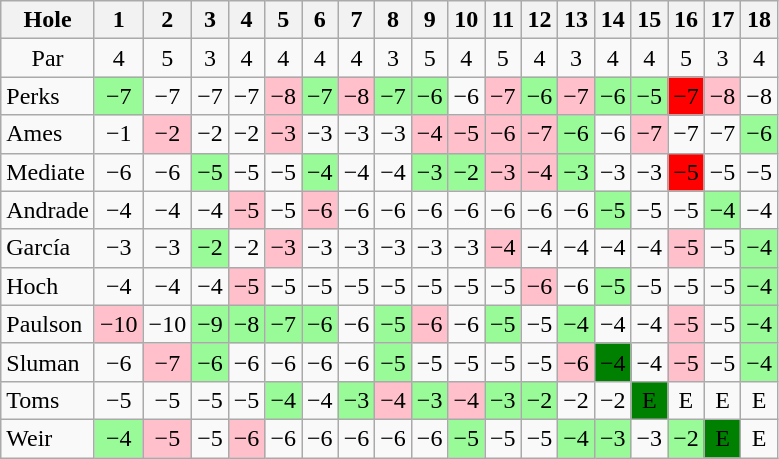<table class="wikitable" style="text-align:center">
<tr>
<th>Hole</th>
<th>1</th>
<th>2</th>
<th>3</th>
<th>4</th>
<th>5</th>
<th>6</th>
<th>7</th>
<th>8</th>
<th>9</th>
<th>10</th>
<th>11</th>
<th>12</th>
<th>13</th>
<th>14</th>
<th>15</th>
<th>16</th>
<th>17</th>
<th>18</th>
</tr>
<tr>
<td>Par</td>
<td>4</td>
<td>5</td>
<td>3</td>
<td>4</td>
<td>4</td>
<td>4</td>
<td>4</td>
<td>3</td>
<td>5</td>
<td>4</td>
<td>5</td>
<td>4</td>
<td>3</td>
<td>4</td>
<td>4</td>
<td>5</td>
<td>3</td>
<td>4</td>
</tr>
<tr>
<td align=left> Perks</td>
<td style="background:PaleGreen;">−7</td>
<td>−7</td>
<td>−7</td>
<td>−7</td>
<td style="background: Pink;">−8</td>
<td style="background:PaleGreen;">−7</td>
<td style="background: Pink;">−8</td>
<td style="background:PaleGreen;">−7</td>
<td style="background:PaleGreen;">−6</td>
<td>−6</td>
<td style="background: Pink;">−7</td>
<td style="background:PaleGreen;">−6</td>
<td style="background: Pink;">−7</td>
<td style="background:PaleGreen;">−6</td>
<td style="background:PaleGreen;">−5</td>
<td style="background: Red;">−7</td>
<td style="background: Pink;">−8</td>
<td>−8</td>
</tr>
<tr>
<td align=left> Ames</td>
<td>−1</td>
<td style="background: Pink;">−2</td>
<td>−2</td>
<td>−2</td>
<td style="background: Pink;">−3</td>
<td>−3</td>
<td>−3</td>
<td>−3</td>
<td style="background: Pink;">−4</td>
<td style="background: Pink;">−5</td>
<td style="background: Pink;">−6</td>
<td style="background: Pink;">−7</td>
<td style="background:PaleGreen;">−6</td>
<td>−6</td>
<td style="background: Pink;">−7</td>
<td>−7</td>
<td>−7</td>
<td style="background:PaleGreen;">−6</td>
</tr>
<tr>
<td align=left> Mediate</td>
<td>−6</td>
<td>−6</td>
<td style="background:PaleGreen;">−5</td>
<td>−5</td>
<td>−5</td>
<td style="background:PaleGreen;">−4</td>
<td>−4</td>
<td>−4</td>
<td style="background:PaleGreen;">−3</td>
<td style="background:PaleGreen;">−2</td>
<td style="background: Pink;">−3</td>
<td style="background: Pink;">−4</td>
<td style="background:PaleGreen;">−3</td>
<td>−3</td>
<td>−3</td>
<td style="background: Red;">−5</td>
<td>−5</td>
<td>−5</td>
</tr>
<tr>
<td align=left> Andrade</td>
<td>−4</td>
<td>−4</td>
<td>−4</td>
<td style="background: Pink;">−5</td>
<td>−5</td>
<td style="background: Pink;">−6</td>
<td>−6</td>
<td>−6</td>
<td>−6</td>
<td>−6</td>
<td>−6</td>
<td>−6</td>
<td>−6</td>
<td style="background:PaleGreen;">−5</td>
<td>−5</td>
<td>−5</td>
<td style="background:PaleGreen;">−4</td>
<td>−4</td>
</tr>
<tr>
<td align=left> García</td>
<td>−3</td>
<td>−3</td>
<td style="background:PaleGreen;">−2</td>
<td>−2</td>
<td style="background: Pink;">−3</td>
<td>−3</td>
<td>−3</td>
<td>−3</td>
<td>−3</td>
<td>−3</td>
<td style="background: Pink;">−4</td>
<td>−4</td>
<td>−4</td>
<td>−4</td>
<td>−4</td>
<td style="background: Pink;">−5</td>
<td>−5</td>
<td style="background:PaleGreen;">−4</td>
</tr>
<tr>
<td align=left> Hoch</td>
<td>−4</td>
<td>−4</td>
<td>−4</td>
<td style="background: Pink;">−5</td>
<td>−5</td>
<td>−5</td>
<td>−5</td>
<td>−5</td>
<td>−5</td>
<td>−5</td>
<td>−5</td>
<td style="background: Pink;">−6</td>
<td>−6</td>
<td style="background:PaleGreen;">−5</td>
<td>−5</td>
<td>−5</td>
<td>−5</td>
<td style="background:PaleGreen;">−4</td>
</tr>
<tr>
<td align=left> Paulson</td>
<td style="background: Pink;">−10</td>
<td>−10</td>
<td style="background:PaleGreen;">−9</td>
<td style="background:PaleGreen;">−8</td>
<td style="background:PaleGreen;">−7</td>
<td style="background:PaleGreen;">−6</td>
<td>−6</td>
<td style="background:PaleGreen;">−5</td>
<td style="background: Pink;">−6</td>
<td>−6</td>
<td style="background:PaleGreen;">−5</td>
<td>−5</td>
<td style="background:PaleGreen;">−4</td>
<td>−4</td>
<td>−4</td>
<td style="background: Pink;">−5</td>
<td>−5</td>
<td style="background:PaleGreen;">−4</td>
</tr>
<tr>
<td align=left> Sluman</td>
<td>−6</td>
<td style="background: Pink;">−7</td>
<td style="background:PaleGreen;">−6</td>
<td>−6</td>
<td>−6</td>
<td>−6</td>
<td>−6</td>
<td style="background:PaleGreen;">−5</td>
<td>−5</td>
<td>−5</td>
<td>−5</td>
<td>−5</td>
<td style="background: Pink;">−6</td>
<td style="background:Green;">−4</td>
<td>−4</td>
<td style="background: Pink;">−5</td>
<td>−5</td>
<td style="background:PaleGreen;">−4</td>
</tr>
<tr>
<td align=left> Toms</td>
<td>−5</td>
<td>−5</td>
<td>−5</td>
<td>−5</td>
<td style="background:PaleGreen;">−4</td>
<td>−4</td>
<td style="background:PaleGreen;">−3</td>
<td style="background: Pink;">−4</td>
<td style="background:PaleGreen;">−3</td>
<td style="background: Pink;">−4</td>
<td style="background:PaleGreen;">−3</td>
<td style="background:PaleGreen;">−2</td>
<td>−2</td>
<td>−2</td>
<td style="background:Green;">E</td>
<td>E</td>
<td>E</td>
<td>E</td>
</tr>
<tr>
<td align=left> Weir</td>
<td style="background:PaleGreen;">−4</td>
<td style="background: Pink;">−5</td>
<td>−5</td>
<td style="background: Pink;">−6</td>
<td>−6</td>
<td>−6</td>
<td>−6</td>
<td>−6</td>
<td>−6</td>
<td style="background:PaleGreen;">−5</td>
<td>−5</td>
<td>−5</td>
<td style="background:PaleGreen;">−4</td>
<td style="background:PaleGreen;">−3</td>
<td>−3</td>
<td style="background:PaleGreen;">−2</td>
<td style="background:Green;">E</td>
<td>E</td>
</tr>
</table>
